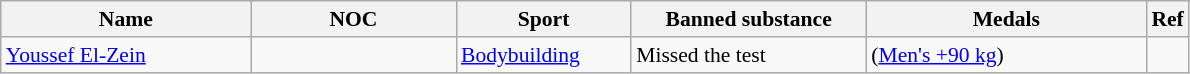<table class="wikitable sortable" style="font-size:90%;">
<tr>
<th width="160">Name</th>
<th width="130">NOC</th>
<th width="110">Sport</th>
<th width="150">Banned substance</th>
<th width="180">Medals</th>
<th width="20">Ref</th>
</tr>
<tr>
<td><a href='#'>Youssef El-Zein</a></td>
<td></td>
<td><a href='#'>Bodybuilding</a></td>
<td>Missed the test</td>
<td> (<a href='#'>Men's +90 kg</a>)</td>
<td></td>
</tr>
</table>
